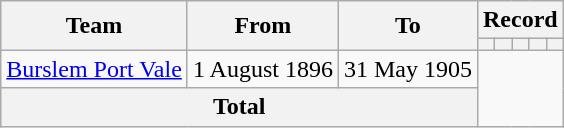<table class=wikitable style="text-align: center">
<tr>
<th rowspan=2>Team</th>
<th rowspan=2>From</th>
<th rowspan=2>To</th>
<th colspan=5>Record</th>
</tr>
<tr>
<th></th>
<th></th>
<th></th>
<th></th>
<th></th>
</tr>
<tr>
<td align=left><a href='#'>Burslem Port Vale</a></td>
<td align=left>1 August 1896</td>
<td align=left>31 May 1905<br></td>
</tr>
<tr>
<th colspan=3>Total<br></th>
</tr>
</table>
